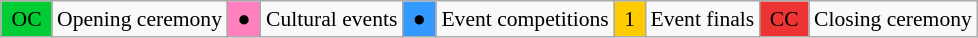<table class="wikitable"style="margin:0.5em auto; font-size:90%; position:relative;">
<tr>
<td bgcolor="#00cc33"> OC </td>
<td>Opening ceremony</td>
<td bgcolor="#ff80bf"> ● </td>
<td>Cultural events</td>
<td bgcolor="#3399ff"> ● </td>
<td>Event competitions</td>
<td bgcolor="#ffcc00"> 1 </td>
<td>Event finals</td>
<td bgcolor="#ee3333"> CC </td>
<td>Closing ceremony</td>
</tr>
</table>
